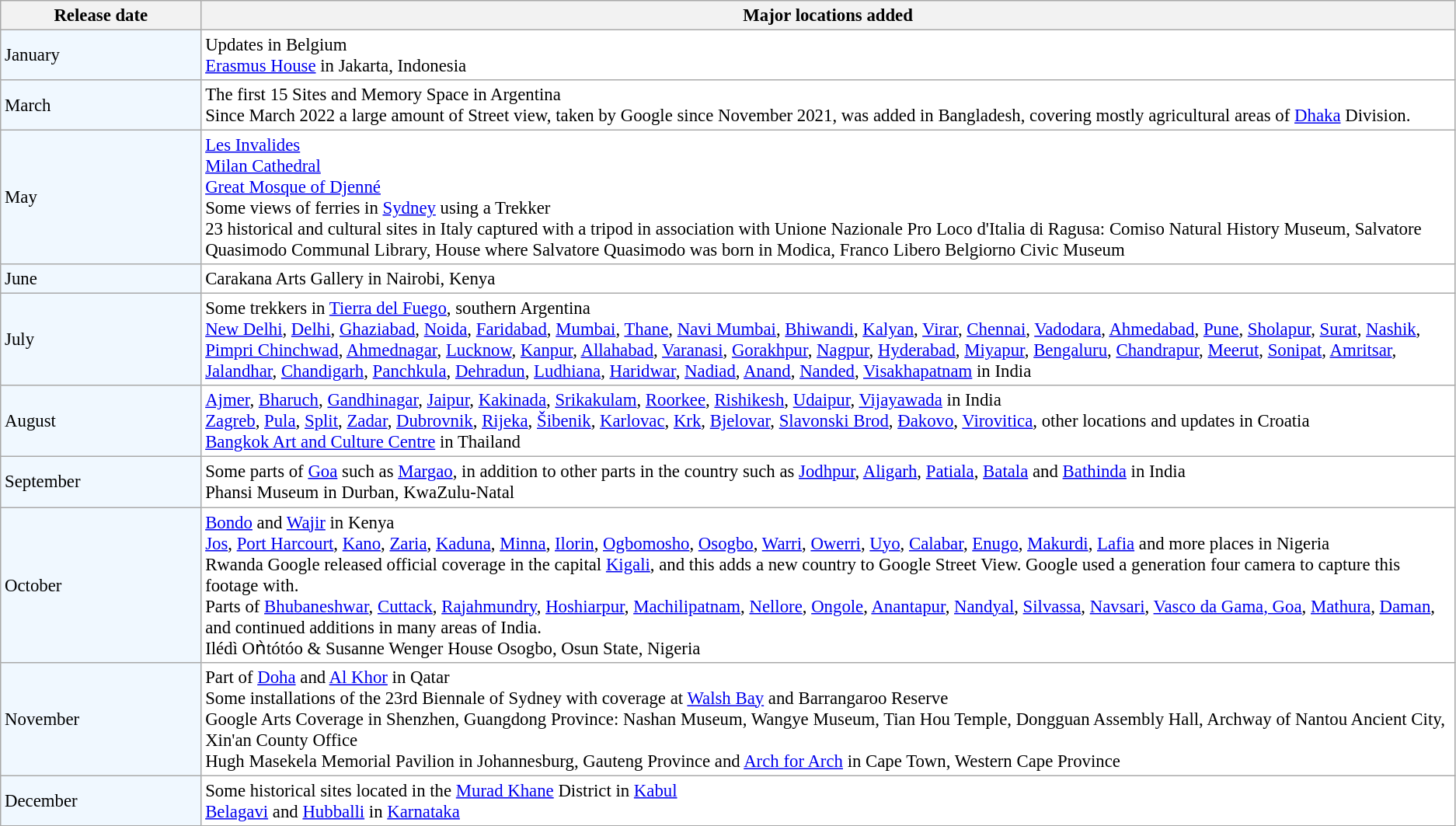<table class="wikitable" style="font-size:95%">
<tr>
<th style="width:165px;">Release date</th>
<th>Major locations added</th>
</tr>
<tr>
<td style="background:#f0f8ff;">January</td>
<td style="background:#fff;">Updates in Belgium <br> <a href='#'>Erasmus House</a> in Jakarta, Indonesia</td>
</tr>
<tr>
<td style="background:#f0f8ff;">March</td>
<td style="background:#fff;">The first 15 Sites and Memory Space in Argentina<br>Since March 2022 a large amount of Street view, taken by Google since November 2021, was added in Bangladesh, covering mostly agricultural areas of <a href='#'>Dhaka</a> Division.</td>
</tr>
<tr>
<td style="background:#f0f8ff;">May</td>
<td style="background:#fff;"><a href='#'>Les Invalides</a><br> <a href='#'>Milan Cathedral</a><br> <a href='#'>Great Mosque of Djenné</a><br> Some views of ferries in <a href='#'>Sydney</a> using a Trekker <br> 23 historical and cultural sites in Italy captured with a tripod in association with Unione Nazionale Pro Loco d'Italia di Ragusa: Comiso Natural History Museum, Salvatore Quasimodo Communal Library, House where Salvatore Quasimodo was born in Modica, Franco Libero Belgiorno Civic Museum</td>
</tr>
<tr>
<td style="background:#f0f8ff;">June</td>
<td style="background:#fff;">Carakana Arts Gallery in Nairobi, Kenya</td>
</tr>
<tr>
<td style="background:#f0f8ff;">July</td>
<td style="background:#fff;">Some trekkers in <a href='#'>Tierra del Fuego</a>, southern Argentina<br> <a href='#'>New Delhi</a>, <a href='#'>Delhi</a>, <a href='#'>Ghaziabad</a>, <a href='#'>Noida</a>, <a href='#'>Faridabad</a>, <a href='#'>Mumbai</a>, <a href='#'>Thane</a>, <a href='#'>Navi Mumbai</a>, <a href='#'>Bhiwandi</a>, <a href='#'>Kalyan</a>, <a href='#'>Virar</a>, <a href='#'>Chennai</a>, <a href='#'>Vadodara</a>, <a href='#'>Ahmedabad</a>, <a href='#'>Pune</a>, <a href='#'>Sholapur</a>, <a href='#'>Surat</a>, <a href='#'>Nashik</a>, <a href='#'>Pimpri Chinchwad</a>, <a href='#'>Ahmednagar</a>, <a href='#'>Lucknow</a>, <a href='#'>Kanpur</a>, <a href='#'>Allahabad</a>, <a href='#'>Varanasi</a>, <a href='#'>Gorakhpur</a>, <a href='#'>Nagpur</a>, <a href='#'>Hyderabad</a>, <a href='#'>Miyapur</a>, <a href='#'>Bengaluru</a>, <a href='#'>Chandrapur</a>, <a href='#'>Meerut</a>, <a href='#'>Sonipat</a>, <a href='#'>Amritsar</a>, <a href='#'>Jalandhar</a>, <a href='#'>Chandigarh</a>, <a href='#'>Panchkula</a>, <a href='#'>Dehradun</a>, <a href='#'>Ludhiana</a>, <a href='#'>Haridwar</a>, <a href='#'>Nadiad</a>, <a href='#'>Anand</a>, <a href='#'>Nanded</a>, <a href='#'>Visakhapatnam</a> in India</td>
</tr>
<tr>
<td style="background:#f0f8ff;">August</td>
<td style="background:#fff;"><a href='#'>Ajmer</a>, <a href='#'>Bharuch</a>, <a href='#'>Gandhinagar</a>, <a href='#'>Jaipur</a>, <a href='#'>Kakinada</a>, <a href='#'>Srikakulam</a>, <a href='#'>Roorkee</a>, <a href='#'>Rishikesh</a>, <a href='#'>Udaipur</a>, <a href='#'>Vijayawada</a> in India<br> <a href='#'>Zagreb</a>, <a href='#'>Pula</a>, <a href='#'>Split</a>, <a href='#'>Zadar</a>, <a href='#'>Dubrovnik</a>, <a href='#'>Rijeka</a>, <a href='#'>Šibenik</a>, <a href='#'>Karlovac</a>, <a href='#'>Krk</a>, <a href='#'>Bjelovar</a>, <a href='#'>Slavonski Brod</a>, <a href='#'>Đakovo</a>, <a href='#'>Virovitica</a>, other locations and updates in Croatia <br> <a href='#'>Bangkok Art and Culture Centre</a> in Thailand</td>
</tr>
<tr>
<td style="background:#f0f8ff;">September</td>
<td style="background:#fff;">Some parts of <a href='#'>Goa</a> such as <a href='#'>Margao</a>, in addition to other parts in the country such as <a href='#'>Jodhpur</a>, <a href='#'>Aligarh</a>, <a href='#'>Patiala</a>, <a href='#'>Batala</a> and <a href='#'>Bathinda</a> in India <br> Phansi Museum in Durban, KwaZulu-Natal</td>
</tr>
<tr>
<td style="background:#f0f8ff;">October</td>
<td style="background:#fff;"><a href='#'>Bondo</a> and <a href='#'>Wajir</a> in Kenya<br> <a href='#'>Jos</a>, <a href='#'>Port Harcourt</a>, <a href='#'>Kano</a>, <a href='#'>Zaria</a>, <a href='#'>Kaduna</a>, <a href='#'>Minna</a>, <a href='#'>Ilorin</a>, <a href='#'>Ogbomosho</a>, <a href='#'>Osogbo</a>, <a href='#'>Warri</a>, <a href='#'>Owerri</a>, <a href='#'>Uyo</a>, <a href='#'>Calabar</a>, <a href='#'>Enugo</a>, <a href='#'>Makurdi</a>, <a href='#'>Lafia</a> and more places in Nigeria<br>Rwanda Google released official coverage in the capital <a href='#'>Kigali</a>, and this adds a new country to Google Street View. Google used a generation four camera to capture this footage with.<br> Parts of <a href='#'>Bhubaneshwar</a>, <a href='#'>Cuttack</a>, <a href='#'>Rajahmundry</a>, <a href='#'>Hoshiarpur</a>, <a href='#'>Machilipatnam</a>, <a href='#'>Nellore</a>, <a href='#'>Ongole</a>, <a href='#'>Anantapur</a>, <a href='#'>Nandyal</a>, <a href='#'>Silvassa</a>, <a href='#'>Navsari</a>, <a href='#'>Vasco da Gama, Goa</a>, <a href='#'>Mathura</a>, <a href='#'>Daman</a>, and continued additions in many areas of India. <br> Ilédì Oǹtótóo & Susanne Wenger House Osogbo, Osun State, Nigeria</td>
</tr>
<tr>
<td style="background:#f0f8ff;">November</td>
<td style="background:#fff;">Part of <a href='#'>Doha</a> and <a href='#'>Al Khor</a> in Qatar <br>Some installations of the 23rd Biennale of Sydney with coverage at <a href='#'>Walsh Bay</a> and Barrangaroo Reserve <br> Google Arts Coverage in Shenzhen, Guangdong Province: Nashan Museum, Wangye Museum, Tian Hou Temple, Dongguan Assembly Hall, Archway of Nantou Ancient City, Xin'an County Office <br> Hugh Masekela Memorial Pavilion in Johannesburg, Gauteng Province and <a href='#'>Arch for Arch</a> in Cape Town, Western Cape Province</td>
</tr>
<tr>
<td style="background:#f0f8ff;">December</td>
<td style="background:#fff;">Some historical sites located in the <a href='#'>Murad Khane</a> District in <a href='#'>Kabul</a><br> <a href='#'>Belagavi</a> and <a href='#'>Hubballi</a> in <a href='#'>Karnataka</a></td>
</tr>
</table>
